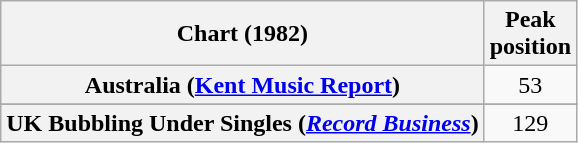<table class="wikitable plainrowheaders" style="text-align:center">
<tr>
<th>Chart (1982)</th>
<th>Peak<br>position</th>
</tr>
<tr>
<th scope="row">Australia (<a href='#'>Kent Music Report</a>)</th>
<td>53</td>
</tr>
<tr>
</tr>
<tr>
<th scope="row">UK Bubbling Under Singles (<em><a href='#'>Record Business</a></em>)</th>
<td style="text-align:center;">129</td>
</tr>
</table>
